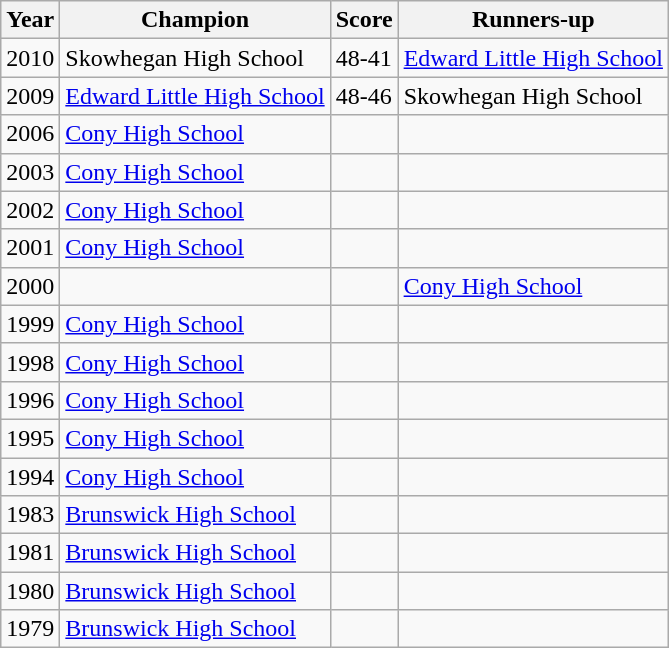<table class="wikitable" border="1">
<tr>
<th>Year</th>
<th>Champion</th>
<th>Score</th>
<th>Runners-up</th>
</tr>
<tr>
<td>2010</td>
<td>Skowhegan High School</td>
<td>48-41</td>
<td><a href='#'>Edward Little High School</a></td>
</tr>
<tr>
<td>2009</td>
<td><a href='#'>Edward Little High School</a></td>
<td>48-46</td>
<td>Skowhegan High School</td>
</tr>
<tr>
<td>2006</td>
<td><a href='#'>Cony High School</a></td>
<td></td>
<td></td>
</tr>
<tr>
<td>2003</td>
<td><a href='#'>Cony High School</a></td>
<td></td>
<td></td>
</tr>
<tr>
<td>2002</td>
<td><a href='#'>Cony High School</a></td>
<td></td>
<td></td>
</tr>
<tr>
<td>2001</td>
<td><a href='#'>Cony High School</a></td>
<td></td>
<td></td>
</tr>
<tr>
<td>2000</td>
<td></td>
<td></td>
<td><a href='#'>Cony High School</a></td>
</tr>
<tr>
<td>1999</td>
<td><a href='#'>Cony High School</a></td>
<td></td>
<td></td>
</tr>
<tr>
<td>1998</td>
<td><a href='#'>Cony High School</a></td>
<td></td>
<td></td>
</tr>
<tr>
<td>1996</td>
<td><a href='#'>Cony High School</a></td>
<td></td>
<td></td>
</tr>
<tr>
<td>1995</td>
<td><a href='#'>Cony High School</a></td>
<td></td>
<td></td>
</tr>
<tr>
<td>1994</td>
<td><a href='#'>Cony High School</a></td>
<td></td>
<td></td>
</tr>
<tr>
<td>1983</td>
<td><a href='#'>Brunswick High School</a></td>
<td></td>
<td></td>
</tr>
<tr>
<td>1981</td>
<td><a href='#'>Brunswick High School</a></td>
<td></td>
<td></td>
</tr>
<tr>
<td>1980</td>
<td><a href='#'>Brunswick High School</a></td>
<td></td>
<td></td>
</tr>
<tr>
<td>1979</td>
<td><a href='#'>Brunswick High School</a></td>
<td></td>
<td></td>
</tr>
</table>
